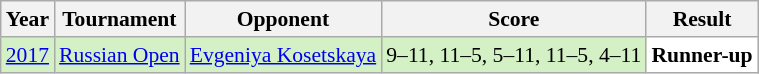<table class="sortable wikitable" style="font-size: 90%;">
<tr>
<th>Year</th>
<th>Tournament</th>
<th>Opponent</th>
<th>Score</th>
<th>Result</th>
</tr>
<tr style="background:#D4F1C5">
<td align="center"><a href='#'>2017</a></td>
<td align="left"><a href='#'>Russian Open</a></td>
<td align="left"> <a href='#'>Evgeniya Kosetskaya</a></td>
<td align="left">9–11, 11–5, 5–11, 11–5, 4–11</td>
<td style="text-align:left; background:white"> <strong>Runner-up</strong></td>
</tr>
</table>
